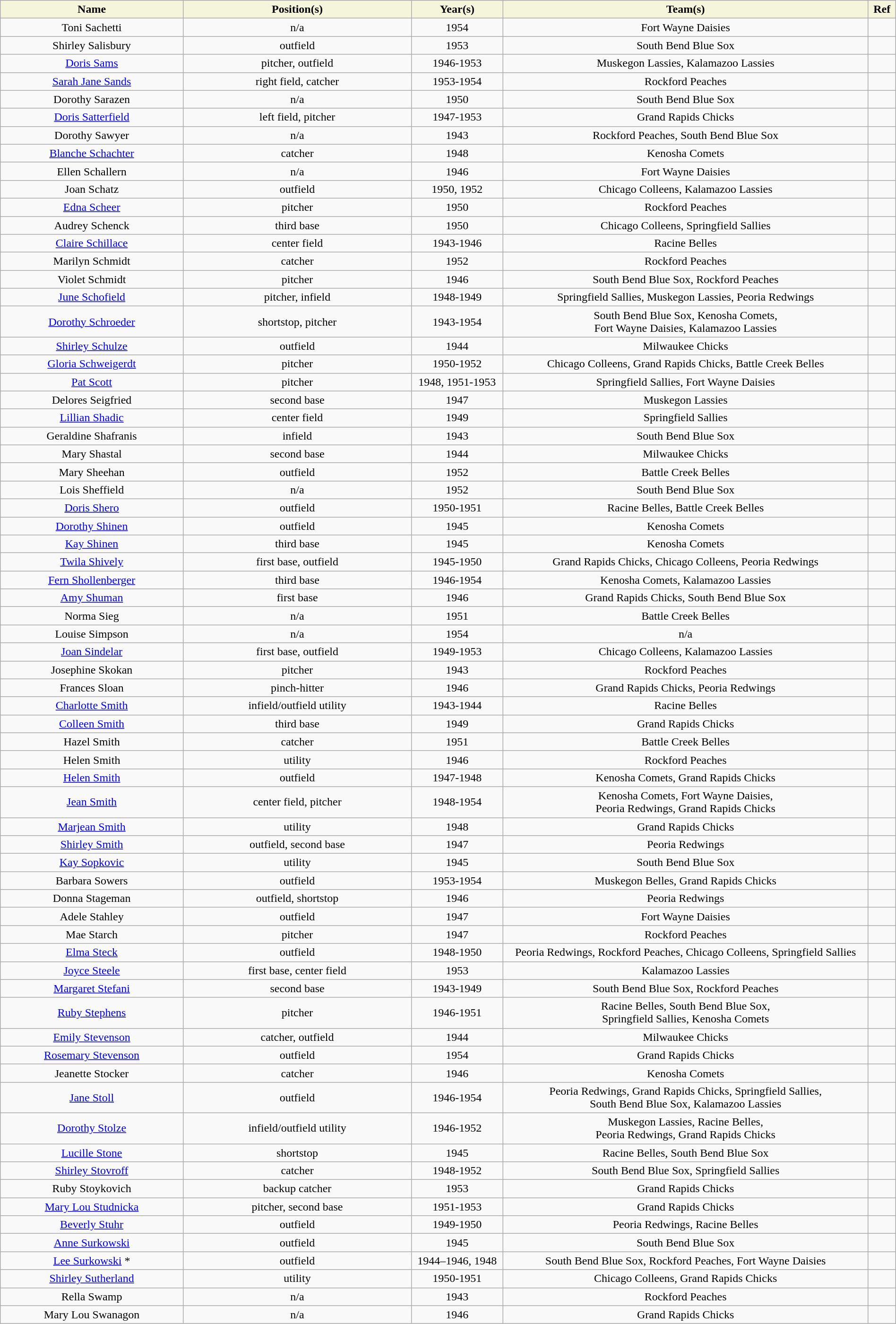<table class="wikitable" style="width: 100%">
<tr>
<th style="background:#F5F5DC;" width=20%>Name</th>
<th width=25% style="background:#F5F5DC;">Position(s)</th>
<th width=10% style="background:#F5F5DC;">Year(s)</th>
<th width=40% style="background:#F5F5DC;">Team(s)</th>
<th width=3% style="background:#F5F5DC;">Ref</th>
</tr>
<tr align=center>
<td>Toni Sachetti</td>
<td>n/a</td>
<td>1954</td>
<td>Fort Wayne Daisies</td>
<td></td>
</tr>
<tr align=center>
<td>Shirley Salisbury</td>
<td>outfield</td>
<td>1953</td>
<td>South Bend Blue Sox</td>
<td></td>
</tr>
<tr align=center>
<td><a href='#'>Doris Sams</a></td>
<td>pitcher, outfield</td>
<td>1946-1953</td>
<td>Muskegon Lassies, Kalamazoo Lassies</td>
<td></td>
</tr>
<tr align=center>
<td><a href='#'>Sarah Jane Sands</a></td>
<td>right field, catcher</td>
<td>1953-1954</td>
<td>Rockford Peaches</td>
<td></td>
</tr>
<tr align=center>
<td>Dorothy Sarazen</td>
<td>n/a</td>
<td>1950</td>
<td>South Bend Blue Sox</td>
<td></td>
</tr>
<tr align=center>
<td><a href='#'>Doris Satterfield</a></td>
<td>left field, pitcher</td>
<td>1947-1953</td>
<td>Grand Rapids Chicks</td>
<td></td>
</tr>
<tr align=center>
<td>Dorothy Sawyer</td>
<td>n/a</td>
<td>1943</td>
<td>Rockford Peaches, South Bend Blue Sox</td>
<td></td>
</tr>
<tr align=center>
<td><a href='#'>Blanche Schachter</a></td>
<td>catcher</td>
<td>1948</td>
<td>Kenosha Comets</td>
<td></td>
</tr>
<tr align=center>
<td>Ellen Schallern</td>
<td>n/a</td>
<td>1946</td>
<td>Fort Wayne Daisies</td>
<td></td>
</tr>
<tr align=center>
<td>Joan Schatz</td>
<td>outfield</td>
<td>1950, 1952</td>
<td>Chicago Colleens, Kalamazoo Lassies</td>
<td></td>
</tr>
<tr align=center>
<td><a href='#'>Edna Scheer</a></td>
<td>pitcher</td>
<td>1950</td>
<td>Rockford Peaches</td>
<td></td>
</tr>
<tr align=center>
<td>Audrey Schenck</td>
<td>third base</td>
<td>1950</td>
<td>Chicago Colleens, Springfield Sallies</td>
<td></td>
</tr>
<tr align=center>
<td><a href='#'>Claire Schillace</a></td>
<td>center field</td>
<td>1943-1946</td>
<td>Racine Belles</td>
<td></td>
</tr>
<tr align=center>
<td>Marilyn Schmidt</td>
<td>catcher</td>
<td>1952</td>
<td>Rockford Peaches</td>
<td></td>
</tr>
<tr align=center>
<td>Violet Schmidt</td>
<td>pitcher</td>
<td>1946</td>
<td>South Bend Blue Sox, Rockford Peaches</td>
<td></td>
</tr>
<tr align=center>
<td><a href='#'>June Schofield</a></td>
<td>pitcher, infield</td>
<td>1948-1949</td>
<td>Springfield Sallies, Muskegon Lassies, Peoria Redwings</td>
<td></td>
</tr>
<tr align=center>
<td><a href='#'>Dorothy Schroeder</a></td>
<td>shortstop, pitcher</td>
<td>1943-1954</td>
<td>South Bend Blue Sox, Kenosha Comets,<br>Fort Wayne Daisies, Kalamazoo Lassies</td>
<td></td>
</tr>
<tr align=center>
<td><a href='#'>Shirley Schulze</a></td>
<td>outfield</td>
<td>1944</td>
<td>Milwaukee Chicks</td>
<td></td>
</tr>
<tr align=center>
<td><a href='#'>Gloria Schweigerdt</a></td>
<td>pitcher</td>
<td>1950-1952</td>
<td>Chicago Colleens, Grand Rapids Chicks, Battle Creek Belles</td>
<td></td>
</tr>
<tr align=center>
<td><a href='#'>Pat Scott</a></td>
<td>pitcher</td>
<td>1948, 1951-1953</td>
<td>Springfield Sallies, Fort Wayne Daisies</td>
<td></td>
</tr>
<tr align=center>
<td>Delores Seigfried</td>
<td>second base</td>
<td>1947</td>
<td>Muskegon Lassies</td>
<td></td>
</tr>
<tr align=center>
<td><a href='#'>Lillian Shadic</a></td>
<td>center field</td>
<td>1949</td>
<td>Springfield Sallies</td>
<td></td>
</tr>
<tr align=center>
<td>Geraldine Shafranis</td>
<td>infield</td>
<td>1943</td>
<td>South Bend Blue Sox</td>
<td></td>
</tr>
<tr align=center>
<td>Mary Shastal</td>
<td>second base</td>
<td>1944</td>
<td>Milwaukee Chicks</td>
<td></td>
</tr>
<tr align=center>
<td>Mary Sheehan</td>
<td>outfield</td>
<td>1952</td>
<td>Battle Creek Belles</td>
<td></td>
</tr>
<tr align=center>
<td>Lois Sheffield</td>
<td>n/a</td>
<td>1952</td>
<td>South Bend Blue Sox</td>
<td></td>
</tr>
<tr align=center>
<td><a href='#'>Doris Shero</a></td>
<td>outfield</td>
<td>1950-1951</td>
<td>Racine Belles, Battle Creek Belles</td>
<td></td>
</tr>
<tr align=center>
<td><a href='#'>Dorothy Shinen</a></td>
<td>outfield</td>
<td>1945</td>
<td>Kenosha Comets</td>
<td></td>
</tr>
<tr align=center>
<td><a href='#'>Kay Shinen</a></td>
<td>third base</td>
<td>1945</td>
<td>Kenosha Comets</td>
<td></td>
</tr>
<tr align=center>
<td><a href='#'>Twila Shively</a></td>
<td>first base, outfield</td>
<td>1945-1950</td>
<td>Grand Rapids Chicks, Chicago Colleens, Peoria Redwings</td>
<td></td>
</tr>
<tr align=center>
<td><a href='#'>Fern Shollenberger</a></td>
<td>third base</td>
<td>1946-1954</td>
<td>Kenosha Comets, Kalamazoo Lassies</td>
<td></td>
</tr>
<tr align=center>
<td><a href='#'>Amy Shuman</a></td>
<td>first base</td>
<td>1946</td>
<td>Grand Rapids Chicks, South Bend Blue Sox</td>
<td></td>
</tr>
<tr align=center>
<td>Norma Sieg</td>
<td>n/a</td>
<td>1951</td>
<td>Battle Creek Belles</td>
<td></td>
</tr>
<tr align=center>
<td>Louise Simpson</td>
<td>n/a</td>
<td>1954</td>
<td>n/a</td>
<td></td>
</tr>
<tr align=center>
<td><a href='#'>Joan Sindelar</a></td>
<td>first base, outfield</td>
<td>1949-1953</td>
<td>Chicago Colleens, Kalamazoo Lassies</td>
<td></td>
</tr>
<tr align=center>
<td>Josephine Skokan</td>
<td>pitcher</td>
<td>1943</td>
<td>Rockford Peaches</td>
<td></td>
</tr>
<tr align=center>
<td>Frances Sloan</td>
<td>pinch-hitter</td>
<td>1946</td>
<td>Grand Rapids Chicks, Peoria Redwings</td>
<td></td>
</tr>
<tr align=center>
<td><a href='#'>Charlotte Smith</a></td>
<td>infield/outfield utility</td>
<td>1943-1944</td>
<td>Racine Belles</td>
<td></td>
</tr>
<tr align=center>
<td><a href='#'>Colleen Smith</a></td>
<td>third base</td>
<td>1949</td>
<td>Grand Rapids Chicks</td>
<td></td>
</tr>
<tr align=center>
<td>Hazel Smith</td>
<td>catcher</td>
<td>1951</td>
<td>Battle Creek Belles</td>
<td></td>
</tr>
<tr align=center>
<td>Helen Smith</td>
<td>utility</td>
<td>1946</td>
<td>Rockford Peaches</td>
<td></td>
</tr>
<tr align=center>
<td><a href='#'>Helen Smith</a></td>
<td>outfield</td>
<td>1947-1948</td>
<td>Kenosha Comets, Grand Rapids Chicks</td>
<td></td>
</tr>
<tr align=center>
<td><a href='#'>Jean Smith</a></td>
<td>center field, pitcher</td>
<td>1948-1954</td>
<td>Kenosha Comets, Fort Wayne Daisies,<br>Peoria Redwings, Grand Rapids Chicks</td>
<td><br></td>
</tr>
<tr align=center>
<td><a href='#'>Marjean Smith</a></td>
<td>utility</td>
<td>1948</td>
<td>Grand Rapids Chicks</td>
<td></td>
</tr>
<tr align=center>
<td><a href='#'>Shirley Smith</a></td>
<td>outfield, second base</td>
<td>1947</td>
<td>Peoria Redwings</td>
<td></td>
</tr>
<tr align=center>
<td><a href='#'>Kay Sopkovic</a></td>
<td>utility</td>
<td>1945</td>
<td>South Bend Blue Sox</td>
<td></td>
</tr>
<tr align=center>
<td>Barbara Sowers</td>
<td>outfield</td>
<td>1953-1954</td>
<td>Muskegon Belles, Grand Rapids Chicks</td>
<td></td>
</tr>
<tr align=center>
<td>Donna Stageman</td>
<td>outfield, shortstop</td>
<td>1946</td>
<td>Peoria Redwings</td>
<td></td>
</tr>
<tr align=center>
<td>Adele Stahley</td>
<td>outfield</td>
<td>1947</td>
<td>Fort Wayne Daisies</td>
<td></td>
</tr>
<tr align=center>
<td>Mae Starch</td>
<td>pitcher</td>
<td>1947</td>
<td>Rockford Peaches</td>
<td></td>
</tr>
<tr align=center>
<td><a href='#'>Elma Steck</a></td>
<td>outfield</td>
<td>1948-1950</td>
<td>Peoria Redwings, Rockford Peaches, Chicago Colleens, Springfield Sallies</td>
<td></td>
</tr>
<tr align=center>
<td><a href='#'>Joyce Steele</a></td>
<td>first base, center field</td>
<td>1953</td>
<td>Kalamazoo Lassies</td>
<td></td>
</tr>
<tr align=center>
<td><a href='#'>Margaret Stefani</a></td>
<td>second base</td>
<td>1943-1949</td>
<td>South Bend Blue Sox, Rockford Peaches</td>
<td></td>
</tr>
<tr align=center>
<td><a href='#'>Ruby Stephens</a></td>
<td>pitcher</td>
<td>1946-1951</td>
<td>Racine Belles, South Bend Blue Sox, <br>Springfield Sallies, Kenosha Comets</td>
<td></td>
</tr>
<tr align=center>
<td><a href='#'>Emily Stevenson</a></td>
<td>catcher, outfield</td>
<td>1944</td>
<td>Milwaukee Chicks</td>
<td></td>
</tr>
<tr align=center>
<td><a href='#'>Rosemary Stevenson</a></td>
<td>outfield</td>
<td>1954</td>
<td>Grand Rapids Chicks</td>
<td></td>
</tr>
<tr align=center>
<td>Jeanette Stocker</td>
<td>catcher</td>
<td>1946</td>
<td>Kenosha Comets</td>
<td></td>
</tr>
<tr align=center>
<td><a href='#'>Jane Stoll</a></td>
<td>outfield</td>
<td>1946-1954</td>
<td>Peoria Redwings, Grand Rapids Chicks, Springfield Sallies, <br>South Bend Blue Sox, Kalamazoo Lassies</td>
<td></td>
</tr>
<tr align=center>
<td><a href='#'>Dorothy Stolze</a></td>
<td>infield/outfield utility</td>
<td>1946-1952</td>
<td>Muskegon Lassies, Racine Belles,<br>Peoria Redwings, Grand Rapids Chicks</td>
<td></td>
</tr>
<tr align=center>
<td><a href='#'>Lucille Stone</a></td>
<td>shortstop</td>
<td>1945</td>
<td>Racine Belles, South Bend Blue Sox</td>
<td></td>
</tr>
<tr align=center>
<td><a href='#'>Shirley Stovroff</a></td>
<td>catcher</td>
<td>1948-1952</td>
<td>South Bend Blue Sox, Springfield Sallies</td>
<td></td>
</tr>
<tr align=center>
<td>Ruby Stoykovich</td>
<td>backup catcher</td>
<td>1953</td>
<td>Grand Rapids Chicks</td>
<td></td>
</tr>
<tr align=center>
<td><a href='#'>Mary Lou Studnicka</a></td>
<td>pitcher, second base</td>
<td>1951-1953</td>
<td>Grand Rapids Chicks</td>
<td></td>
</tr>
<tr align=center>
<td><a href='#'>Beverly Stuhr</a></td>
<td>outfield</td>
<td>1949-1950</td>
<td>Peoria Redwings, Racine Belles</td>
<td></td>
</tr>
<tr align=center>
<td><a href='#'>Anne Surkowski</a></td>
<td>outfield</td>
<td>1945</td>
<td>South Bend Blue Sox</td>
<td></td>
</tr>
<tr align=center>
<td><a href='#'>Lee Surkowski</a> *</td>
<td>outfield</td>
<td>1944–1946, 1948</td>
<td>South Bend Blue Sox, Rockford Peaches, Fort Wayne Daisies</td>
<td></td>
</tr>
<tr align=center>
<td><a href='#'>Shirley Sutherland</a></td>
<td>utility</td>
<td>1950-1951</td>
<td>Chicago Colleens, Grand Rapids Chicks</td>
<td></td>
</tr>
<tr align=center>
<td>Rella Swamp</td>
<td>n/a</td>
<td>1943</td>
<td>Rockford Peaches</td>
<td></td>
</tr>
<tr align=center>
<td>Mary Lou Swanagon</td>
<td>n/a</td>
<td>1946</td>
<td>Grand Rapids Chicks</td>
<td></td>
</tr>
</table>
